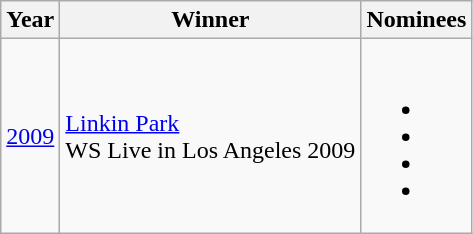<table class="wikitable">
<tr>
<th>Year</th>
<th>Winner</th>
<th>Nominees</th>
</tr>
<tr>
<td><a href='#'>2009</a></td>
<td><a href='#'>Linkin Park</a> <br> WS Live in Los Angeles 2009</td>
<td><br><ul><li></li><li></li><li></li><li></li></ul></td>
</tr>
</table>
